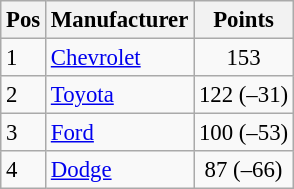<table class="wikitable" style="font-size: 95%;">
<tr>
<th>Pos</th>
<th>Manufacturer</th>
<th>Points</th>
</tr>
<tr>
<td>1</td>
<td><a href='#'>Chevrolet</a></td>
<td style="text-align:center;">153</td>
</tr>
<tr>
<td>2</td>
<td><a href='#'>Toyota</a></td>
<td style="text-align:center;">122 (–31)</td>
</tr>
<tr>
<td>3</td>
<td><a href='#'>Ford</a></td>
<td style="text-align:center;">100 (–53)</td>
</tr>
<tr>
<td>4</td>
<td><a href='#'>Dodge</a></td>
<td style="text-align:center;">87 (–66)</td>
</tr>
</table>
